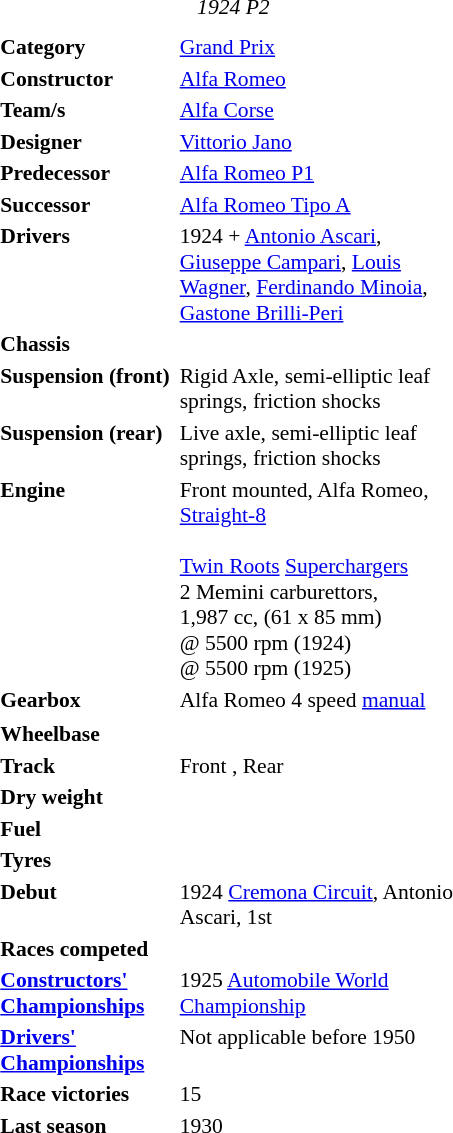<table class="toccolours" style="float:right; margin-left:1em; width:22em; font-size:90%; text-align:left;">
<tr style="vertical-align: top;">
<td colspan="2" style="text-align:center;"><br><em>1924 P2</em></td>
</tr>
<tr style="vertical-align: top;">
<td colspan="2" style="text-align:center;"></td>
</tr>
<tr style="vertical-align: top;">
</tr>
<tr style="vertical-align: top;">
<th>Category</th>
<td><a href='#'>Grand Prix</a></td>
</tr>
<tr style="vertical-align: top;">
<th>Constructor</th>
<td><a href='#'>Alfa Romeo</a></td>
</tr>
<tr style="vertical-align: top;">
<th>Team/s</th>
<td><a href='#'>Alfa Corse</a></td>
</tr>
<tr style="vertical-align: top;">
<th>Designer</th>
<td><a href='#'>Vittorio Jano</a></td>
</tr>
<tr style="vertical-align: top;">
<th>Predecessor</th>
<td><a href='#'>Alfa Romeo P1</a></td>
</tr>
<tr style="vertical-align: top;">
<th>Successor</th>
<td><a href='#'>Alfa Romeo Tipo A</a></td>
</tr>
<tr style="vertical-align: top;">
<th>Drivers</th>
<td>1924 + <a href='#'>Antonio Ascari</a>,  <a href='#'>Giuseppe Campari</a>, <a href='#'>Louis Wagner</a>, <a href='#'>Ferdinando Minoia</a>, <a href='#'>Gastone Brilli-Peri</a></td>
</tr>
<tr style="vertical-align: top;">
<th>Chassis</th>
<td></td>
</tr>
<tr style="vertical-align: top;">
<th>Suspension (front)</th>
<td>Rigid Axle, semi-elliptic leaf springs, friction shocks</td>
</tr>
<tr style="vertical-align: top;">
<th>Suspension (rear)</th>
<td>Live axle, semi-elliptic leaf springs, friction shocks</td>
</tr>
<tr style="vertical-align: top;">
<th>Engine</th>
<td>Front mounted, Alfa Romeo,<br><a href='#'>Straight-8</a><br><br><a href='#'>Twin Roots</a> <a href='#'>Superchargers</a><br>
2 Memini carburettors, <br> 1,987 cc, (61 x 85 mm) <br> @ 5500 rpm (1924)<br> @ 5500 rpm (1925)</td>
</tr>
<tr style="vertical-align: top;">
<th>Gearbox</th>
<td>Alfa Romeo 4 speed <a href='#'>manual</a></td>
</tr>
<tr style="vertical-align: top;">
</tr>
<tr style="vertical-align: top;">
<th>Wheelbase</th>
<td></td>
</tr>
<tr style="vertical-align: top;">
<th>Track</th>
<td>Front , Rear </td>
</tr>
<tr style="vertical-align: top;">
<th>Dry weight</th>
<td></td>
</tr>
<tr style="vertical-align: top;">
<th>Fuel</th>
<td></td>
</tr>
<tr style="vertical-align: top;">
<th>Tyres</th>
<td></td>
</tr>
<tr style="vertical-align: top;">
<th>Debut</th>
<td>1924 <a href='#'>Cremona Circuit</a>, Antonio Ascari, 1st</td>
</tr>
<tr style="vertical-align: top;">
<th>Races competed</th>
<td></td>
</tr>
<tr style="vertical-align: top;">
<th><a href='#'>Constructors' Championships</a></th>
<td>1925 <a href='#'>Automobile World Championship</a></td>
</tr>
<tr style="vertical-align: top;">
<th><a href='#'>Drivers' Championships</a></th>
<td>Not applicable before 1950</td>
</tr>
<tr style="vertical-align: top;">
<th>Race victories</th>
<td>15</td>
</tr>
<tr style="vertical-align: top;">
<th>Last season</th>
<td>1930</td>
</tr>
</table>
